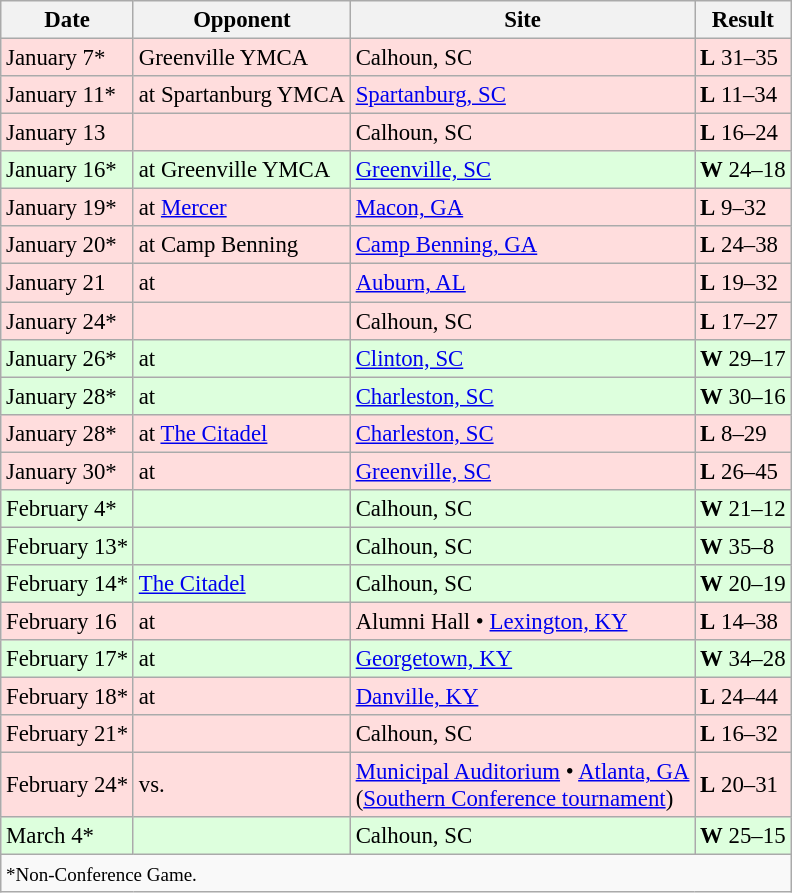<table class="wikitable" style="font-size:95%;">
<tr>
<th>Date</th>
<th>Opponent</th>
<th>Site</th>
<th>Result</th>
</tr>
<tr style="background: #ffdddd;">
<td>January 7*</td>
<td>Greenville YMCA</td>
<td>Calhoun, SC</td>
<td><strong>L</strong> 31–35</td>
</tr>
<tr style="background: #ffdddd;">
<td>January 11*</td>
<td>at Spartanburg YMCA</td>
<td><a href='#'>Spartanburg, SC</a></td>
<td><strong>L</strong> 11–34</td>
</tr>
<tr style="background: #ffdddd;">
<td>January 13</td>
<td></td>
<td>Calhoun, SC</td>
<td><strong>L</strong> 16–24</td>
</tr>
<tr style="background: #ddffdd;">
<td>January 16*</td>
<td>at Greenville YMCA</td>
<td><a href='#'>Greenville, SC</a></td>
<td><strong>W</strong> 24–18</td>
</tr>
<tr style="background: #ffdddd;">
<td>January 19*</td>
<td>at <a href='#'>Mercer</a></td>
<td><a href='#'>Macon, GA</a></td>
<td><strong>L</strong> 9–32</td>
</tr>
<tr style="background: #ffdddd;">
<td>January 20*</td>
<td>at Camp Benning</td>
<td><a href='#'>Camp Benning, GA</a></td>
<td><strong>L</strong> 24–38</td>
</tr>
<tr style="background: #ffdddd;">
<td>January 21</td>
<td>at </td>
<td><a href='#'>Auburn, AL</a></td>
<td><strong>L</strong> 19–32</td>
</tr>
<tr style="background: #ffdddd;">
<td>January 24*</td>
<td></td>
<td>Calhoun, SC</td>
<td><strong>L</strong> 17–27</td>
</tr>
<tr style="background: #ddffdd;">
<td>January 26*</td>
<td>at </td>
<td><a href='#'>Clinton, SC</a></td>
<td><strong>W</strong> 29–17</td>
</tr>
<tr style="background: #ddffdd;">
<td>January 28*</td>
<td>at </td>
<td><a href='#'>Charleston, SC</a></td>
<td><strong>W</strong> 30–16</td>
</tr>
<tr style="background: #ffdddd;">
<td>January 28*</td>
<td>at <a href='#'>The Citadel</a></td>
<td><a href='#'>Charleston, SC</a></td>
<td><strong>L</strong> 8–29</td>
</tr>
<tr style="background: #ffdddd;">
<td>January 30*</td>
<td>at </td>
<td><a href='#'>Greenville, SC</a></td>
<td><strong>L</strong> 26–45</td>
</tr>
<tr style="background: #ddffdd;">
<td>February 4*</td>
<td></td>
<td>Calhoun, SC</td>
<td><strong>W</strong> 21–12</td>
</tr>
<tr style="background: #ddffdd;">
<td>February 13*</td>
<td></td>
<td>Calhoun, SC</td>
<td><strong>W</strong> 35–8</td>
</tr>
<tr style="background: #ddffdd;">
<td>February 14*</td>
<td><a href='#'>The Citadel</a></td>
<td>Calhoun, SC</td>
<td><strong>W</strong> 20–19</td>
</tr>
<tr style="background: #ffdddd;">
<td>February 16</td>
<td>at </td>
<td>Alumni Hall • <a href='#'>Lexington, KY</a></td>
<td><strong>L</strong> 14–38</td>
</tr>
<tr style="background: #ddffdd;">
<td>February 17*</td>
<td>at </td>
<td><a href='#'>Georgetown, KY</a></td>
<td><strong>W</strong> 34–28</td>
</tr>
<tr style="background: #ffdddd;">
<td>February 18*</td>
<td>at </td>
<td><a href='#'>Danville, KY</a></td>
<td><strong>L</strong> 24–44</td>
</tr>
<tr style="background: #ffdddd;">
<td>February 21*</td>
<td></td>
<td>Calhoun, SC</td>
<td><strong>L</strong> 16–32</td>
</tr>
<tr style="background: #ffdddd;">
<td>February 24*</td>
<td>vs. </td>
<td><a href='#'>Municipal Auditorium</a> • <a href='#'>Atlanta, GA</a><br>(<a href='#'>Southern Conference tournament</a>)</td>
<td><strong>L</strong> 20–31</td>
</tr>
<tr style="background: #ddffdd;">
<td>March 4*</td>
<td></td>
<td>Calhoun, SC</td>
<td><strong>W</strong> 25–15</td>
</tr>
<tr style="background:#f9f9f9;">
<td colspan=4><small>*Non-Conference Game.</small></td>
</tr>
</table>
